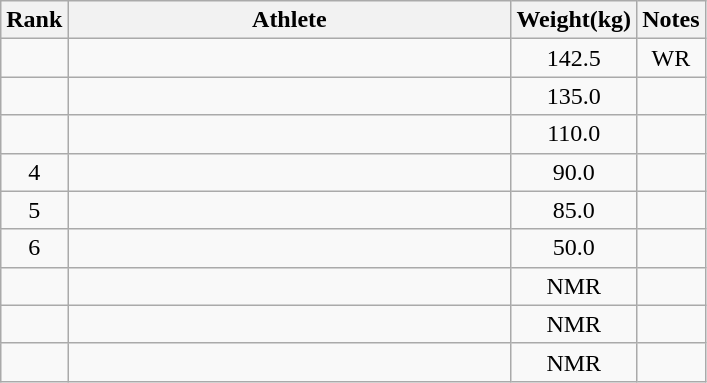<table class="wikitable" style="text-align:center">
<tr>
<th>Rank</th>
<th Style="width:18em">Athlete</th>
<th>Weight(kg)</th>
<th>Notes</th>
</tr>
<tr>
<td></td>
<td style="text-align:left"></td>
<td>142.5</td>
<td>WR</td>
</tr>
<tr>
<td></td>
<td style="text-align:left"></td>
<td>135.0</td>
<td></td>
</tr>
<tr>
<td></td>
<td style="text-align:left"></td>
<td>110.0</td>
<td></td>
</tr>
<tr>
<td>4</td>
<td style="text-align:left"></td>
<td>90.0</td>
<td></td>
</tr>
<tr>
<td>5</td>
<td style="text-align:left"></td>
<td>85.0</td>
<td></td>
</tr>
<tr>
<td>6</td>
<td style="text-align:left"></td>
<td>50.0</td>
<td></td>
</tr>
<tr>
<td></td>
<td style="text-align:left"></td>
<td>NMR</td>
<td></td>
</tr>
<tr>
<td></td>
<td style="text-align:left"></td>
<td>NMR</td>
<td></td>
</tr>
<tr>
<td></td>
<td style="text-align:left"></td>
<td>NMR</td>
<td></td>
</tr>
</table>
